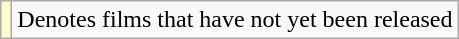<table class="wikitable sortable" width:100%;">
<tr>
<td style="background:#FFFFCC;"></td>
<td>Denotes films that have not yet been released</td>
</tr>
</table>
